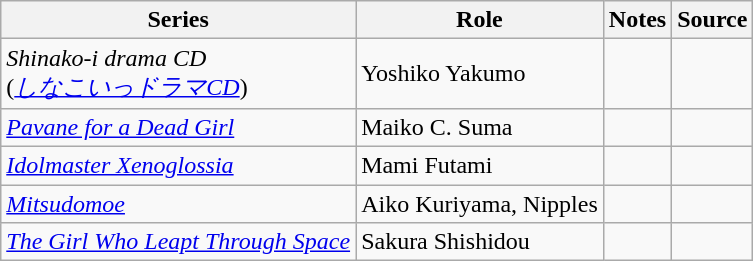<table class="wikitable sortable plainrowheaders">
<tr>
<th>Series</th>
<th>Role</th>
<th class="unsortable">Notes</th>
<th class="unsortable">Source</th>
</tr>
<tr>
<td><em>Shinako-i drama CD</em><br>(<em><a href='#'>しなこいっドラマCD</a></em>)</td>
<td>Yoshiko Yakumo</td>
<td></td>
<td></td>
</tr>
<tr>
<td><em><a href='#'>Pavane for a Dead Girl</a></em></td>
<td>Maiko C. Suma</td>
<td></td>
<td></td>
</tr>
<tr>
<td><em><a href='#'>Idolmaster Xenoglossia</a></em></td>
<td>Mami Futami</td>
<td></td>
<td></td>
</tr>
<tr>
<td><em><a href='#'>Mitsudomoe</a></em></td>
<td>Aiko Kuriyama, Nipples</td>
<td></td>
<td></td>
</tr>
<tr>
<td><em><a href='#'>The Girl Who Leapt Through Space</a></em></td>
<td>Sakura Shishidou</td>
<td></td>
<td></td>
</tr>
</table>
